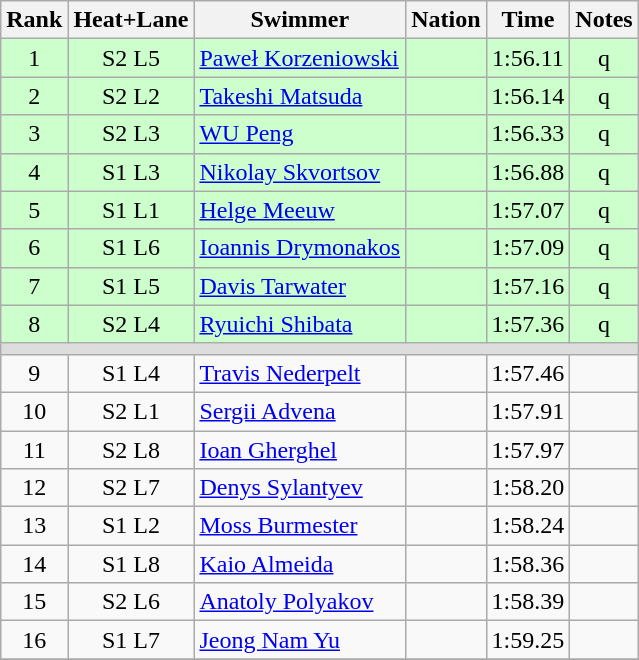<table class="wikitable sortable" style="text-align:center">
<tr>
<th>Rank</th>
<th>Heat+Lane</th>
<th>Swimmer</th>
<th>Nation</th>
<th>Time</th>
<th>Notes</th>
</tr>
<tr bgcolor=ccffcc>
<td>1</td>
<td>S2 L5</td>
<td align=left><a href='#'>Paweł Korzeniowski</a></td>
<td align=left></td>
<td>1:56.11</td>
<td>q</td>
</tr>
<tr bgcolor=ccffcc>
<td>2</td>
<td>S2 L2</td>
<td align=left><a href='#'>Takeshi Matsuda</a></td>
<td align=left></td>
<td>1:56.14</td>
<td>q</td>
</tr>
<tr bgcolor=ccffcc>
<td>3</td>
<td>S2 L3</td>
<td align=left><a href='#'>WU Peng</a></td>
<td align=left></td>
<td>1:56.33</td>
<td>q</td>
</tr>
<tr bgcolor=ccffcc>
<td>4</td>
<td>S1 L3</td>
<td align=left><a href='#'>Nikolay Skvortsov</a></td>
<td align=left></td>
<td>1:56.88</td>
<td>q</td>
</tr>
<tr bgcolor=ccffcc>
<td>5</td>
<td>S1 L1</td>
<td align=left><a href='#'>Helge Meeuw</a></td>
<td align=left></td>
<td>1:57.07</td>
<td>q</td>
</tr>
<tr bgcolor=ccffcc>
<td>6</td>
<td>S1 L6</td>
<td align=left><a href='#'>Ioannis Drymonakos</a></td>
<td align=left></td>
<td>1:57.09</td>
<td>q</td>
</tr>
<tr bgcolor=ccffcc>
<td>7</td>
<td>S1 L5</td>
<td align=left><a href='#'>Davis Tarwater</a></td>
<td align=left></td>
<td>1:57.16</td>
<td>q</td>
</tr>
<tr bgcolor=ccffcc>
<td>8</td>
<td>S2 L4</td>
<td align=left><a href='#'>Ryuichi Shibata</a></td>
<td align=left></td>
<td>1:57.36</td>
<td>q</td>
</tr>
<tr bgcolor=#DDDDDD>
<td colspan=7></td>
</tr>
<tr>
<td>9</td>
<td>S1 L4</td>
<td align=left><a href='#'>Travis Nederpelt</a></td>
<td align=left></td>
<td>1:57.46</td>
<td></td>
</tr>
<tr>
<td>10</td>
<td>S2 L1</td>
<td align=left><a href='#'>Sergii Advena</a></td>
<td align=left></td>
<td>1:57.91</td>
<td></td>
</tr>
<tr>
<td>11</td>
<td>S2 L8</td>
<td align=left><a href='#'>Ioan Gherghel</a></td>
<td align=left></td>
<td>1:57.97</td>
<td></td>
</tr>
<tr>
<td>12</td>
<td>S2 L7</td>
<td align=left><a href='#'>Denys Sylantyev</a></td>
<td align=left></td>
<td>1:58.20</td>
<td></td>
</tr>
<tr>
<td>13</td>
<td>S1 L2</td>
<td align=left><a href='#'>Moss Burmester</a></td>
<td align=left></td>
<td>1:58.24</td>
<td></td>
</tr>
<tr>
<td>14</td>
<td>S1 L8</td>
<td align=left><a href='#'>Kaio Almeida</a></td>
<td align=left></td>
<td>1:58.36</td>
<td></td>
</tr>
<tr>
<td>15</td>
<td>S2 L6</td>
<td align=left><a href='#'>Anatoly Polyakov</a></td>
<td align=left></td>
<td>1:58.39</td>
<td></td>
</tr>
<tr>
<td>16</td>
<td>S1 L7</td>
<td align=left><a href='#'>Jeong Nam Yu</a></td>
<td align=left></td>
<td>1:59.25</td>
<td></td>
</tr>
<tr>
</tr>
</table>
